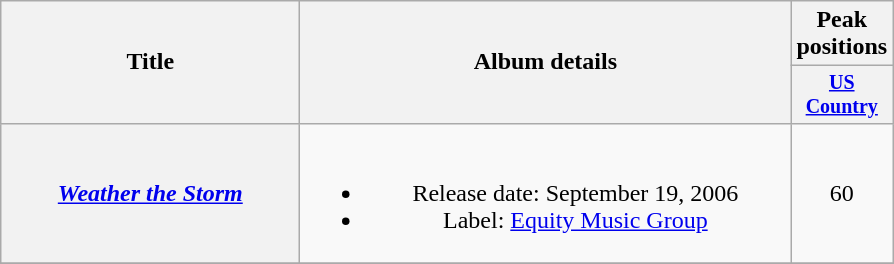<table class="wikitable plainrowheaders" style="text-align:center;">
<tr>
<th rowspan="2" style="width:12em;">Title</th>
<th rowspan="2" style="width:20em;">Album details</th>
<th colspan="1">Peak positions</th>
</tr>
<tr style="font-size:smaller;">
<th width="60"><a href='#'>US Country</a><br></th>
</tr>
<tr>
<th scope="row"><em><a href='#'>Weather the Storm</a></em></th>
<td><br><ul><li>Release date: September 19, 2006</li><li>Label: <a href='#'>Equity Music Group</a></li></ul></td>
<td>60</td>
</tr>
<tr>
</tr>
</table>
